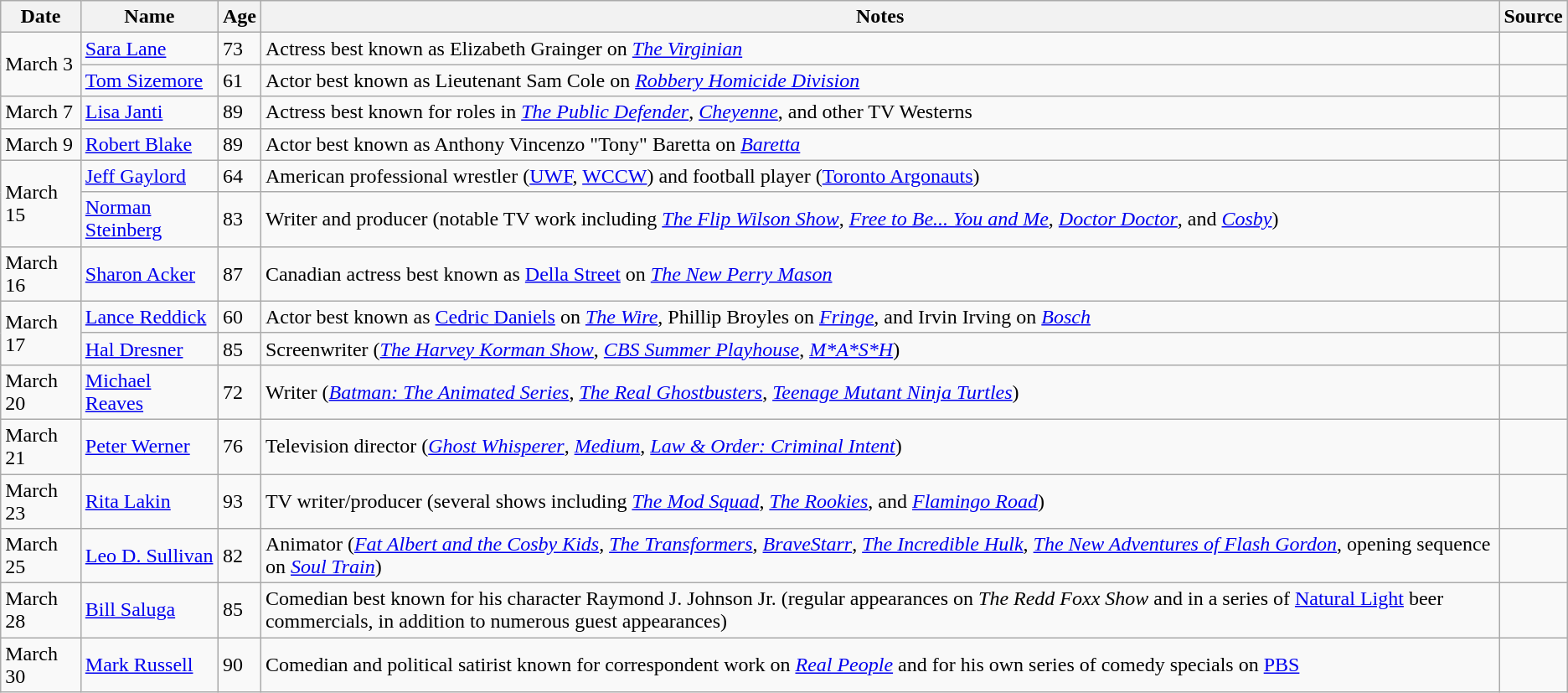<table class="wikitable sortable">
<tr>
<th>Date</th>
<th>Name</th>
<th>Age</th>
<th>Notes</th>
<th>Source</th>
</tr>
<tr>
<td rowspan=2>March 3</td>
<td><a href='#'>Sara Lane</a></td>
<td>73</td>
<td>Actress best known as Elizabeth Grainger on <em><a href='#'>The Virginian</a></em></td>
<td></td>
</tr>
<tr>
<td><a href='#'>Tom Sizemore</a></td>
<td>61</td>
<td>Actor best known as Lieutenant Sam Cole on <em><a href='#'>Robbery Homicide Division</a></em></td>
<td></td>
</tr>
<tr>
<td>March 7</td>
<td><a href='#'>Lisa Janti</a></td>
<td>89</td>
<td>Actress best known for roles in <em><a href='#'>The Public Defender</a></em>, <em><a href='#'>Cheyenne</a></em>, and other TV Westerns</td>
<td></td>
</tr>
<tr>
<td>March 9</td>
<td><a href='#'>Robert Blake</a></td>
<td>89</td>
<td>Actor best known as Anthony Vincenzo "Tony" Baretta on <em><a href='#'>Baretta</a></em></td>
<td></td>
</tr>
<tr>
<td rowspan=2>March 15</td>
<td><a href='#'>Jeff Gaylord</a></td>
<td>64</td>
<td>American professional wrestler (<a href='#'>UWF</a>, <a href='#'>WCCW</a>) and football player (<a href='#'>Toronto Argonauts</a>)</td>
<td></td>
</tr>
<tr>
<td><a href='#'>Norman Steinberg</a></td>
<td>83</td>
<td>Writer and producer (notable TV work including <em><a href='#'>The Flip Wilson Show</a></em>, <em><a href='#'>Free to Be... You and Me</a></em>, <em><a href='#'>Doctor Doctor</a></em>, and <em><a href='#'>Cosby</a></em>)</td>
<td></td>
</tr>
<tr>
<td>March 16</td>
<td><a href='#'>Sharon Acker</a></td>
<td>87</td>
<td>Canadian actress best known as <a href='#'>Della Street</a> on <em><a href='#'>The New Perry Mason</a></em></td>
<td></td>
</tr>
<tr>
<td rowspan=2>March 17</td>
<td><a href='#'>Lance Reddick</a></td>
<td>60</td>
<td>Actor best known as <a href='#'>Cedric Daniels</a> on <em><a href='#'>The Wire</a></em>, Phillip Broyles on <em><a href='#'>Fringe</a></em>, and Irvin Irving on <em><a href='#'>Bosch</a></em></td>
<td></td>
</tr>
<tr>
<td><a href='#'>Hal Dresner</a></td>
<td>85</td>
<td>Screenwriter (<em><a href='#'>The Harvey Korman Show</a></em>, <em><a href='#'>CBS Summer Playhouse</a></em>, <em><a href='#'>M*A*S*H</a></em>)</td>
<td></td>
</tr>
<tr>
<td>March 20</td>
<td><a href='#'>Michael Reaves</a></td>
<td>72</td>
<td>Writer (<em><a href='#'>Batman: The Animated Series</a></em>, <em><a href='#'>The Real Ghostbusters</a></em>, <em><a href='#'>Teenage Mutant Ninja Turtles</a></em>)</td>
<td></td>
</tr>
<tr>
<td>March 21</td>
<td><a href='#'>Peter Werner</a></td>
<td>76</td>
<td>Television director (<em><a href='#'>Ghost Whisperer</a></em>, <em><a href='#'>Medium</a></em>, <em><a href='#'>Law & Order: Criminal Intent</a></em>)</td>
<td></td>
</tr>
<tr>
<td>March 23</td>
<td><a href='#'>Rita Lakin</a></td>
<td>93</td>
<td>TV writer/producer (several shows including <em><a href='#'>The Mod Squad</a></em>, <em><a href='#'>The Rookies</a></em>, and <em><a href='#'>Flamingo Road</a></em>)</td>
<td></td>
</tr>
<tr>
<td>March 25</td>
<td><a href='#'>Leo D. Sullivan</a></td>
<td>82</td>
<td>Animator (<em><a href='#'>Fat Albert and the Cosby Kids</a></em>, <em><a href='#'>The Transformers</a></em>, <em><a href='#'>BraveStarr</a></em>, <em><a href='#'>The Incredible Hulk</a></em>, <em><a href='#'>The New Adventures of Flash Gordon</a></em>, opening sequence on <em><a href='#'>Soul Train</a></em>)</td>
<td></td>
</tr>
<tr>
<td>March 28</td>
<td><a href='#'>Bill Saluga</a></td>
<td>85</td>
<td>Comedian best known for his character Raymond J. Johnson Jr. (regular appearances on <em>The Redd Foxx Show</em> and in a series of <a href='#'>Natural Light</a> beer commercials, in addition to numerous guest appearances)</td>
<td></td>
</tr>
<tr>
<td>March 30</td>
<td><a href='#'>Mark Russell</a></td>
<td>90</td>
<td>Comedian and political satirist known for correspondent work on <em><a href='#'>Real People</a></em> and for his own series of comedy specials on <a href='#'>PBS</a></td>
<td></td>
</tr>
</table>
